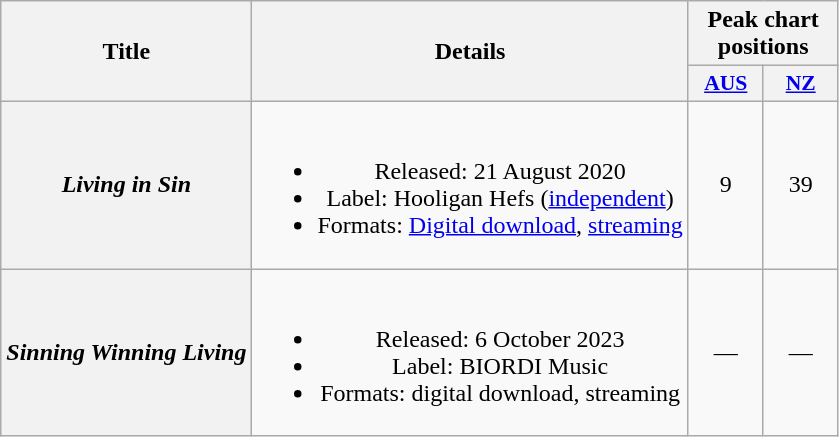<table class="wikitable plainrowheaders" style="text-align:center">
<tr>
<th scope="col" rowspan="2">Title</th>
<th scope="col" rowspan="2">Details</th>
<th scope="col" colspan="2">Peak chart positions</th>
</tr>
<tr>
<th scope="col" style="width:3em;font-size:90%;"><a href='#'>AUS</a><br></th>
<th scope="col" style="width:3em;font-size:90%;"><a href='#'>NZ</a><br></th>
</tr>
<tr>
<th scope="row"><em>Living in Sin</em></th>
<td><br><ul><li>Released: 21 August 2020</li><li>Label: Hooligan Hefs (<a href='#'>independent</a>)</li><li>Formats: <a href='#'>Digital download</a>, <a href='#'>streaming</a></li></ul></td>
<td>9</td>
<td>39</td>
</tr>
<tr>
<th scope="row"><em>Sinning Winning Living</em></th>
<td><br><ul><li>Released: 6 October 2023</li><li>Label: BIORDI Music</li><li>Formats: digital download, streaming</li></ul></td>
<td>—</td>
<td>—</td>
</tr>
</table>
